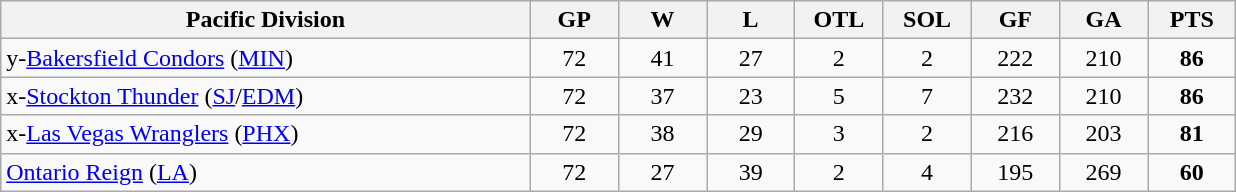<table class="wikitable" style="text-align:center">
<tr>
<th bgcolor="#DDDDFF" width="30%">Pacific Division</th>
<th bgcolor="#DDDDFF" width="5%">GP</th>
<th bgcolor="#DDDDFF" width="5%">W</th>
<th bgcolor="#DDDDFF" width="5%">L</th>
<th bgcolor="#DDDDFF" width="5%">OTL</th>
<th bgcolor="#DDDDFF" width="5%">SOL</th>
<th bgcolor="#DDDDFF" width="5%">GF</th>
<th bgcolor="#DDDDFF" width="5%">GA</th>
<th bgcolor="#DDDDFF" width="5%">PTS</th>
</tr>
<tr align=center>
<td align=left>y-<a href='#'>Bakersfield Condors</a> (<a href='#'>MIN</a>)</td>
<td>72</td>
<td>41</td>
<td>27</td>
<td>2</td>
<td>2</td>
<td>222</td>
<td>210</td>
<td><strong>86</strong></td>
</tr>
<tr align=center>
<td align=left>x-<a href='#'>Stockton Thunder</a> (<a href='#'>SJ</a>/<a href='#'>EDM</a>)</td>
<td>72</td>
<td>37</td>
<td>23</td>
<td>5</td>
<td>7</td>
<td>232</td>
<td>210</td>
<td><strong>86</strong></td>
</tr>
<tr align=center>
<td align=left>x-<a href='#'>Las Vegas Wranglers</a> (<a href='#'>PHX</a>)</td>
<td>72</td>
<td>38</td>
<td>29</td>
<td>3</td>
<td>2</td>
<td>216</td>
<td>203</td>
<td><strong>81</strong></td>
</tr>
<tr align=center>
<td align=left><a href='#'>Ontario Reign</a> (<a href='#'>LA</a>)</td>
<td>72</td>
<td>27</td>
<td>39</td>
<td>2</td>
<td>4</td>
<td>195</td>
<td>269</td>
<td><strong>60</strong></td>
</tr>
</table>
